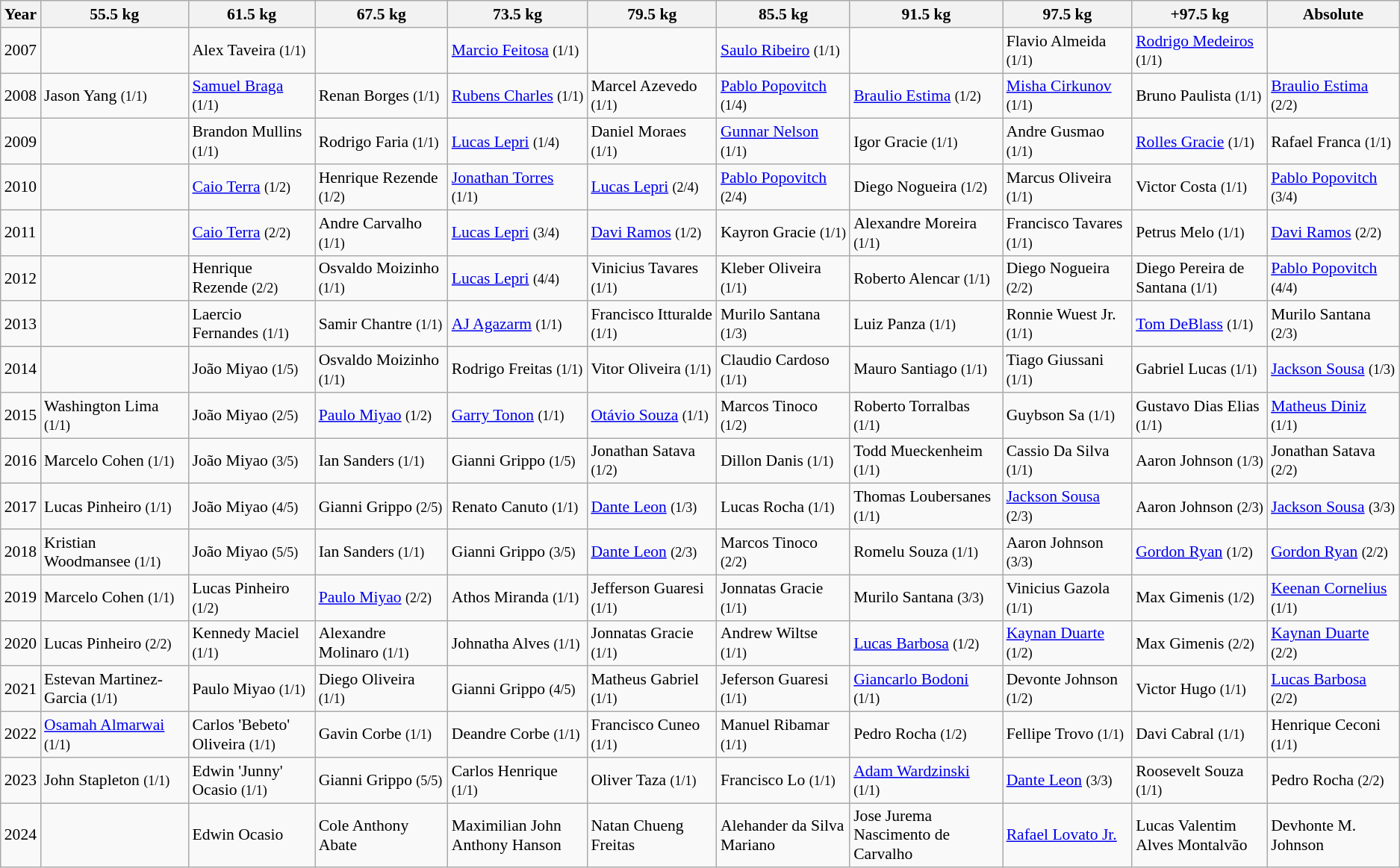<table class="wikitable sortable" style="font-size: 90%">
<tr>
<th>Year</th>
<th width=300>55.5 kg</th>
<th width="275">61.5 kg</th>
<th width=300>67.5 kg</th>
<th width=300>73.5 kg</th>
<th width=300>79.5 kg</th>
<th width=300>85.5 kg</th>
<th width=300>91.5 kg</th>
<th width=300>97.5 kg</th>
<th width=300>+97.5 kg</th>
<th width=300>Absolute</th>
</tr>
<tr>
<td>2007 </td>
<td></td>
<td> Alex Taveira <small>(1/1)</small></td>
<td></td>
<td> <a href='#'>Marcio Feitosa</a> <small>(1/1)</small></td>
<td></td>
<td> <a href='#'>Saulo Ribeiro</a> <small>(1/1)</small></td>
<td></td>
<td> Flavio Almeida <small>(1/1)</small></td>
<td> <a href='#'>Rodrigo Medeiros</a> <small>(1/1)</small></td>
<td></td>
</tr>
<tr>
<td>2008</td>
<td> Jason Yang <small>(1/1)</small></td>
<td> <a href='#'>Samuel Braga</a> <small>(1/1)</small></td>
<td> Renan Borges <small>(1/1)</small></td>
<td> <a href='#'>Rubens Charles</a> <small>(1/1)</small></td>
<td> Marcel Azevedo <small>(1/1)</small></td>
<td> <a href='#'>Pablo Popovitch</a> <small>(1/4)</small></td>
<td> <a href='#'>Braulio Estima</a> <small>(1/2)</small></td>
<td> <a href='#'>Misha Cirkunov</a> <small>(1/1)</small></td>
<td> Bruno Paulista <small>(1/1)</small></td>
<td> <a href='#'>Braulio Estima</a> <small>(2/2)</small></td>
</tr>
<tr>
<td>2009 </td>
<td></td>
<td> Brandon Mullins <small>(1/1)</small></td>
<td> Rodrigo Faria <small>(1/1)</small></td>
<td> <a href='#'>Lucas Lepri</a> <small>(1/4)</small></td>
<td> Daniel Moraes <small>(1/1)</small></td>
<td> <a href='#'>Gunnar Nelson</a> <small>(1/1)</small></td>
<td> Igor Gracie <small>(1/1)</small></td>
<td> Andre Gusmao <small>(1/1)</small></td>
<td> <a href='#'>Rolles Gracie</a> <small>(1/1)</small></td>
<td> Rafael Franca <small>(1/1)</small></td>
</tr>
<tr>
<td>2010 </td>
<td></td>
<td> <a href='#'>Caio Terra</a> <small>(1/2)</small></td>
<td> Henrique Rezende <small>(1/2)</small></td>
<td> <a href='#'>Jonathan Torres</a> <small>(1/1)</small></td>
<td> <a href='#'>Lucas Lepri</a> <small>(2/4)</small></td>
<td> <a href='#'>Pablo Popovitch</a> <small>(2/4)</small></td>
<td> Diego Nogueira <small>(1/2)</small></td>
<td> Marcus Oliveira <small>(1/1)</small></td>
<td> Victor Costa <small>(1/1)</small></td>
<td> <a href='#'>Pablo Popovitch</a> <small>(3/4)</small></td>
</tr>
<tr>
<td>2011</td>
<td></td>
<td> <a href='#'>Caio Terra</a> <small>(2/2)</small></td>
<td> Andre Carvalho <small>(1/1)</small></td>
<td> <a href='#'>Lucas Lepri</a> <small>(3/4)</small></td>
<td> <a href='#'>Davi Ramos</a> <small>(1/2)</small></td>
<td> Kayron Gracie <small>(1/1)</small></td>
<td> Alexandre Moreira <small>(1/1)</small></td>
<td> Francisco Tavares <small>(1/1)</small></td>
<td> Petrus Melo <small>(1/1)</small></td>
<td> <a href='#'>Davi Ramos</a> <small>(2/2)</small></td>
</tr>
<tr>
<td>2012</td>
<td></td>
<td> Henrique Rezende <small>(2/2)</small></td>
<td> Osvaldo Moizinho <small>(1/1)</small></td>
<td> <a href='#'>Lucas Lepri</a> <small>(4/4)</small></td>
<td> Vinicius Tavares <small>(1/1)</small></td>
<td> Kleber Oliveira <small>(1/1)</small></td>
<td> Roberto Alencar <small>(1/1)</small></td>
<td> Diego Nogueira <small>(2/2)</small></td>
<td> Diego Pereira de Santana <small>(1/1)</small></td>
<td> <a href='#'>Pablo Popovitch</a> <small>(4/4)</small></td>
</tr>
<tr>
<td>2013 </td>
<td></td>
<td> Laercio Fernandes <small>(1/1)</small></td>
<td> Samir Chantre <small>(1/1)</small></td>
<td> <a href='#'>AJ Agazarm</a> <small>(1/1)</small></td>
<td> Francisco Itturalde <small>(1/1)</small></td>
<td> Murilo Santana <small>(1/3)</small></td>
<td> Luiz Panza <small>(1/1)</small></td>
<td> Ronnie Wuest Jr. <small>(1/1)</small></td>
<td> <a href='#'>Tom DeBlass</a> <small>(1/1)</small></td>
<td> Murilo Santana <small>(2/3)</small></td>
</tr>
<tr>
<td>2014 </td>
<td></td>
<td> João Miyao <small>(1/5)</small></td>
<td> Osvaldo Moizinho <small>(1/1)</small></td>
<td> Rodrigo Freitas <small>(1/1)</small></td>
<td> Vitor Oliveira <small>(1/1)</small></td>
<td> Claudio Cardoso <small>(1/1)</small></td>
<td> Mauro Santiago <small>(1/1)</small></td>
<td> Tiago Giussani <small>(1/1)</small></td>
<td> Gabriel Lucas <small>(1/1)</small></td>
<td> <a href='#'>Jackson Sousa</a> <small>(1/3)</small></td>
</tr>
<tr>
<td>2015 </td>
<td> Washington Lima <small>(1/1)</small></td>
<td> João Miyao <small>(2/5)</small></td>
<td> <a href='#'>Paulo Miyao</a> <small>(1/2)</small></td>
<td> <a href='#'>Garry Tonon</a> <small>(1/1)</small></td>
<td> <a href='#'>Otávio Souza</a> <small>(1/1)</small></td>
<td> Marcos Tinoco <small>(1/2)</small></td>
<td>  Roberto Torralbas <small>(1/1)</small></td>
<td> Guybson Sa <small>(1/1)</small></td>
<td> Gustavo Dias Elias <small>(1/1)</small></td>
<td> <a href='#'>Matheus Diniz</a> <small>(1/1)</small></td>
</tr>
<tr>
<td>2016 </td>
<td> Marcelo Cohen <small>(1/1)</small></td>
<td> João Miyao <small>(3/5)</small></td>
<td> Ian Sanders <small>(1/1)</small></td>
<td> Gianni Grippo <small>(1/5)</small></td>
<td> Jonathan Satava <small>(1/2)</small></td>
<td> Dillon Danis <small>(1/1)</small></td>
<td> Todd Mueckenheim <small>(1/1)</small></td>
<td> Cassio Da Silva <small>(1/1)</small></td>
<td> Aaron Johnson <small>(1/3)</small></td>
<td> Jonathan Satava <small>(2/2)</small></td>
</tr>
<tr>
<td>2017 </td>
<td> Lucas Pinheiro <small>(1/1)</small></td>
<td> João Miyao <small>(4/5)</small></td>
<td> Gianni Grippo <small>(2/5)</small></td>
<td> Renato Canuto <small>(1/1)</small></td>
<td> <a href='#'>Dante Leon</a> <small>(1/3)</small></td>
<td> Lucas Rocha <small>(1/1)</small></td>
<td> Thomas Loubersanes <small>(1/1)</small></td>
<td> <a href='#'>Jackson Sousa</a> <small>(2/3)</small></td>
<td> Aaron Johnson <small>(2/3)</small></td>
<td> <a href='#'>Jackson Sousa</a> <small>(3/3)</small></td>
</tr>
<tr>
<td>2018 </td>
<td> Kristian Woodmansee <small>(1/1)</small></td>
<td> João Miyao <small>(5/5)</small></td>
<td> Ian Sanders <small>(1/1)</small></td>
<td> Gianni Grippo <small>(3/5)</small></td>
<td> <a href='#'>Dante Leon</a> <small>(2/3)</small></td>
<td> Marcos Tinoco <small>(2/2)</small></td>
<td> Romelu Souza <small>(1/1)</small></td>
<td> Aaron Johnson <small>(3/3)</small></td>
<td> <a href='#'>Gordon Ryan</a> <small>(1/2)</small></td>
<td> <a href='#'>Gordon Ryan</a> <small>(2/2)</small></td>
</tr>
<tr>
<td>2019 </td>
<td> Marcelo Cohen <small>(1/1)</small></td>
<td> Lucas Pinheiro <small>(1/2)</small></td>
<td> <a href='#'>Paulo Miyao</a> <small>(2/2)</small></td>
<td> Athos Miranda <small>(1/1)</small></td>
<td> Jefferson Guaresi <small>(1/1)</small></td>
<td> Jonnatas Gracie <small>(1/1)</small></td>
<td> Murilo Santana <small>(3/3)</small></td>
<td> Vinicius Gazola <small>(1/1)</small></td>
<td> Max Gimenis <small>(1/2)</small></td>
<td> <a href='#'>Keenan Cornelius</a> <small>(1/1)</small></td>
</tr>
<tr>
<td>2020 </td>
<td> Lucas Pinheiro <small>(2/2)</small></td>
<td> Kennedy Maciel <small>(1/1)</small></td>
<td> Alexandre Molinaro <small>(1/1)</small></td>
<td> Johnatha Alves <small>(1/1)</small></td>
<td> Jonnatas Gracie <small>(1/1)</small></td>
<td> Andrew Wiltse <small>(1/1)</small></td>
<td> <a href='#'>Lucas Barbosa</a> <small>(1/2)</small></td>
<td> <a href='#'>Kaynan Duarte</a> <small>(1/2)</small></td>
<td> Max Gimenis <small>(2/2)</small></td>
<td> <a href='#'>Kaynan Duarte</a> <small>(2/2)</small></td>
</tr>
<tr>
<td>2021 </td>
<td> Estevan Martinez-Garcia <small>(1/1)</small></td>
<td> Paulo Miyao <small>(1/1)</small></td>
<td> Diego Oliveira <small>(1/1)</small></td>
<td> Gianni Grippo <small>(4/5)</small></td>
<td> Matheus Gabriel <small>(1/1)</small></td>
<td> Jeferson Guaresi <small>(1/1)</small></td>
<td> <a href='#'>Giancarlo Bodoni</a> <small>(1/1)</small></td>
<td> Devonte Johnson <small>(1/2)</small></td>
<td> Victor Hugo <small>(1/1)</small></td>
<td> <a href='#'>Lucas Barbosa</a> <small>(2/2)</small></td>
</tr>
<tr>
<td>2022 </td>
<td> <a href='#'>Osamah Almarwai</a> <small>(1/1)</small></td>
<td> Carlos 'Bebeto' Oliveira <small>(1/1)</small></td>
<td> Gavin Corbe <small>(1/1)</small></td>
<td> Deandre Corbe <small>(1/1)</small></td>
<td> Francisco Cuneo <small>(1/1)</small></td>
<td> Manuel Ribamar <small>(1/1)</small></td>
<td> Pedro Rocha <small>(1/2)</small></td>
<td> Fellipe Trovo <small>(1/1)</small></td>
<td> Davi Cabral <small>(1/1)</small></td>
<td> Henrique Ceconi <small>(1/1)</small></td>
</tr>
<tr>
<td>2023 </td>
<td> John Stapleton <small>(1/1)</small></td>
<td> Edwin 'Junny' Ocasio <small>(1/1)</small></td>
<td> Gianni Grippo <small>(5/5)</small></td>
<td> Carlos Henrique <small>(1/1)</small></td>
<td> Oliver Taza <small>(1/1)</small></td>
<td> Francisco Lo <small>(1/1)</small></td>
<td> <a href='#'>Adam Wardzinski</a> <small>(1/1)</small></td>
<td> <a href='#'>Dante Leon</a> <small>(3/3)</small></td>
<td> Roosevelt Souza <small>(1/1)</small></td>
<td> Pedro Rocha <small>(2/2)</small></td>
</tr>
<tr>
<td>2024 </td>
<td></td>
<td> Edwin Ocasio</td>
<td> Cole Anthony Abate</td>
<td> Maximilian John Anthony Hanson</td>
<td> Natan Chueng Freitas</td>
<td> Alehander da Silva Mariano</td>
<td> Jose Jurema Nascimento de Carvalho</td>
<td> <a href='#'>Rafael Lovato Jr.</a></td>
<td> Lucas Valentim Alves Montalvão</td>
<td>Devhonte M. Johnson</td>
</tr>
</table>
